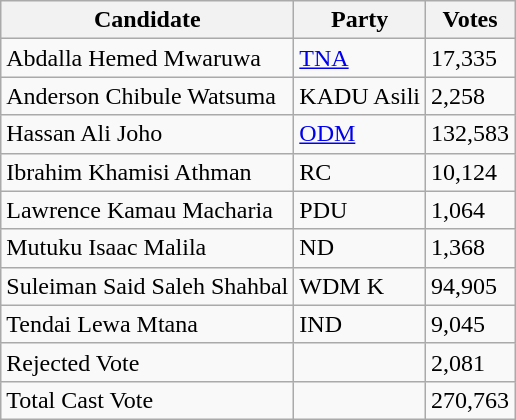<table class="wikitable sortable">
<tr>
<th>Candidate</th>
<th>Party</th>
<th>Votes</th>
</tr>
<tr>
<td>Abdalla Hemed Mwaruwa</td>
<td><a href='#'>TNA</a></td>
<td>17,335</td>
</tr>
<tr>
<td>Anderson Chibule Watsuma</td>
<td>KADU Asili</td>
<td>2,258</td>
</tr>
<tr>
<td>Hassan Ali Joho</td>
<td><a href='#'>ODM</a></td>
<td>132,583</td>
</tr>
<tr>
<td>Ibrahim Khamisi Athman</td>
<td>RC</td>
<td>10,124</td>
</tr>
<tr>
<td>Lawrence Kamau Macharia</td>
<td>PDU</td>
<td>1,064</td>
</tr>
<tr>
<td>Mutuku Isaac Malila</td>
<td>ND</td>
<td>1,368</td>
</tr>
<tr>
<td>Suleiman Said Saleh Shahbal</td>
<td>WDM K</td>
<td>94,905</td>
</tr>
<tr>
<td>Tendai Lewa Mtana</td>
<td>IND</td>
<td>9,045</td>
</tr>
<tr>
<td>Rejected Vote</td>
<td></td>
<td>2,081</td>
</tr>
<tr>
<td>Total Cast Vote</td>
<td></td>
<td>270,763</td>
</tr>
</table>
